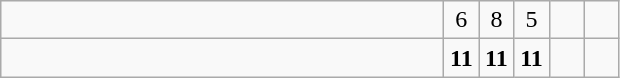<table class="wikitable">
<tr>
<td style="width:18em"></td>
<td align=center style="width:1em">6</td>
<td align=center style="width:1em">8</td>
<td align=center style="width:1em">5</td>
<td align=center style="width:1em"></td>
<td align=center style="width:1em"></td>
</tr>
<tr>
<td style="width:18em"></td>
<td align=center style="width:1em"><strong>11</strong></td>
<td align=center style="width:1em"><strong>11</strong></td>
<td align=center style="width:1em"><strong>11</strong></td>
<td align=center style="width:1em"></td>
<td align=center style="width:1em"></td>
</tr>
</table>
